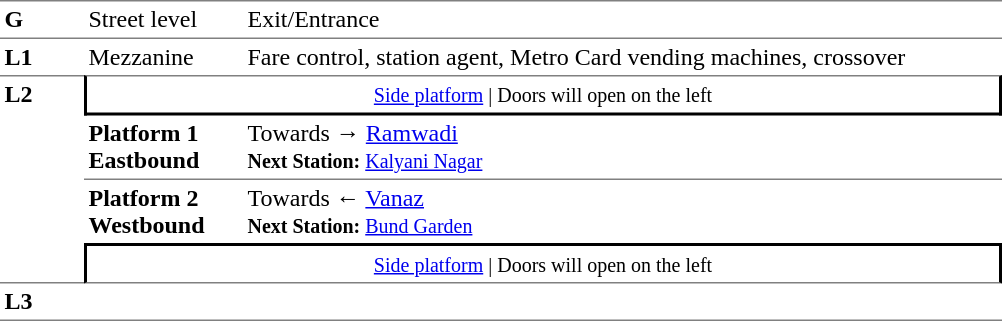<table table border=0 cellspacing=0 cellpadding=3>
<tr>
<td style="border-bottom:solid 1px grey;border-top:solid 1px grey;" width=50 valign=top><strong>G</strong></td>
<td style="border-top:solid 1px grey;border-bottom:solid 1px grey;" width=100 valign=top>Street level</td>
<td style="border-top:solid 1px grey;border-bottom:solid 1px grey;" width=500 valign=top>Exit/Entrance</td>
</tr>
<tr>
<td valign=top><strong>L1</strong></td>
<td valign=top>Mezzanine</td>
<td valign=top>Fare control, station agent, Metro Card vending machines, crossover<br></td>
</tr>
<tr>
<td style="border-top:solid 1px grey;border-bottom:solid 1px grey;" width=50 rowspan=4 valign=top><strong>L2</strong></td>
<td style="border-top:solid 1px grey;border-right:solid 2px black;border-left:solid 2px black;border-bottom:solid 2px black;text-align:center;" colspan=2><small><a href='#'>Side platform</a> | Doors will open on the left </small></td>
</tr>
<tr>
<td style="border-bottom:solid 1px grey;" width=100><span><strong>Platform 1</strong><br><strong>Eastbound</strong></span></td>
<td style="border-bottom:solid 1px grey;" width=500>Towards → <a href='#'>Ramwadi</a><br><small><strong>Next Station:</strong> <a href='#'>Kalyani Nagar</a></small></td>
</tr>
<tr>
<td><span><strong>Platform 2</strong><br><strong>Westbound</strong></span></td>
<td>Towards ← <a href='#'>Vanaz</a><br><small><strong>Next Station:</strong> <a href='#'>Bund Garden</a></small></td>
</tr>
<tr>
<td style="border-top:solid 2px black;border-right:solid 2px black;border-left:solid 2px black;border-bottom:solid 1px grey;" colspan=2  align=center><small><a href='#'>Side platform</a> | Doors will open on the left </small></td>
</tr>
<tr>
<td style="border-bottom:solid 1px grey;" width=50 rowspan=2 valign=top><strong>L3</strong></td>
<td style="border-bottom:solid 1px grey;" width=100></td>
<td style="border-bottom:solid 1px grey;" width=500></td>
</tr>
<tr>
</tr>
</table>
